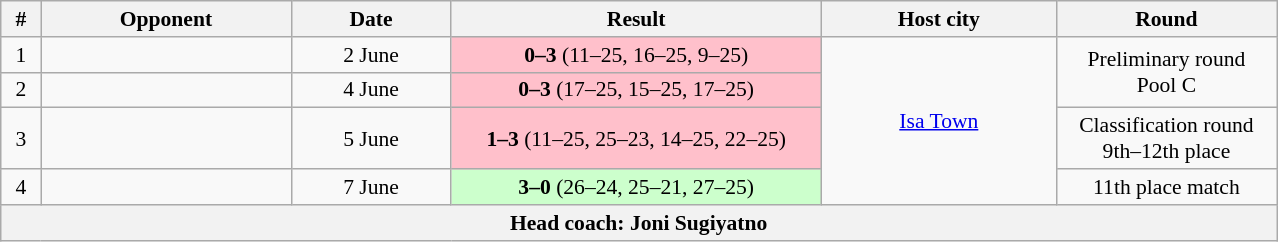<table class="wikitable" style="text-align: center;font-size:90%;">
<tr>
<th width=20>#</th>
<th width=160>Opponent</th>
<th width=100>Date</th>
<th width=240>Result</th>
<th width=150>Host city</th>
<th width=140>Round</th>
</tr>
<tr>
<td>1</td>
<td align=left></td>
<td>2 June</td>
<td bgcolor=pink><strong>0–3</strong> (11–25, 16–25, 9–25)</td>
<td rowspan=4> <a href='#'>Isa Town</a></td>
<td rowspan=2>Preliminary round<br>Pool C</td>
</tr>
<tr>
<td>2</td>
<td align=left></td>
<td>4 June</td>
<td bgcolor=pink><strong>0–3</strong> (17–25, 15–25, 17–25)</td>
</tr>
<tr>
<td>3</td>
<td align=left></td>
<td>5 June</td>
<td bgcolor=pink><strong>1–3</strong> (11–25, 25–23, 14–25, 22–25)</td>
<td>Classification round<br>9th–12th place</td>
</tr>
<tr>
<td>4</td>
<td align=left></td>
<td>7 June</td>
<td bgcolor=ccffcc><strong>3–0</strong> (26–24, 25–21, 27–25)</td>
<td>11th place match</td>
</tr>
<tr>
<th colspan=6>Head coach:  Joni Sugiyatno</th>
</tr>
</table>
